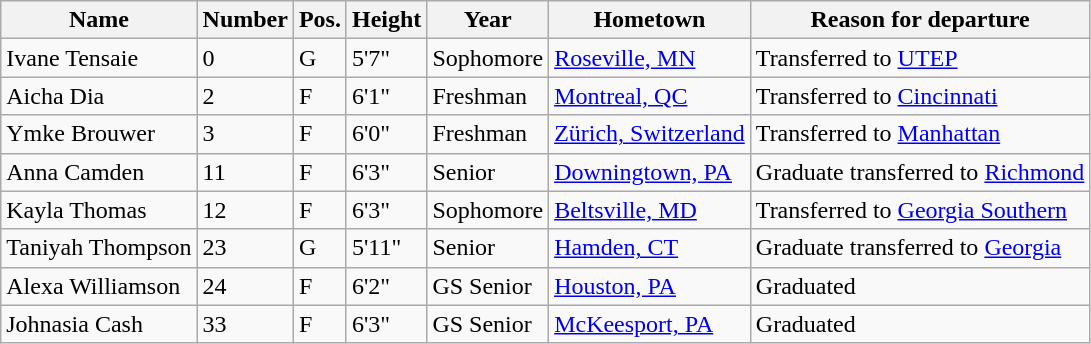<table class="wikitable sortable" border="1">
<tr>
<th>Name</th>
<th>Number</th>
<th>Pos.</th>
<th>Height</th>
<th>Year</th>
<th>Hometown</th>
<th class="unsortable">Reason for departure</th>
</tr>
<tr>
<td>Ivane Tensaie</td>
<td>0</td>
<td>G</td>
<td>5'7"</td>
<td>Sophomore</td>
<td><a href='#'>Roseville, MN</a></td>
<td>Transferred to <a href='#'>UTEP</a></td>
</tr>
<tr>
<td>Aicha Dia</td>
<td>2</td>
<td>F</td>
<td>6'1"</td>
<td>Freshman</td>
<td><a href='#'>Montreal, QC</a></td>
<td>Transferred to <a href='#'>Cincinnati</a></td>
</tr>
<tr>
<td>Ymke Brouwer</td>
<td>3</td>
<td>F</td>
<td>6'0"</td>
<td> Freshman</td>
<td><a href='#'>Zürich, Switzerland</a></td>
<td>Transferred to <a href='#'>Manhattan</a></td>
</tr>
<tr>
<td>Anna Camden</td>
<td>11</td>
<td>F</td>
<td>6'3"</td>
<td>Senior</td>
<td><a href='#'>Downingtown, PA</a></td>
<td>Graduate transferred to <a href='#'>Richmond</a></td>
</tr>
<tr>
<td>Kayla Thomas</td>
<td>12</td>
<td>F</td>
<td>6'3"</td>
<td>Sophomore</td>
<td><a href='#'>Beltsville, MD</a></td>
<td>Transferred to <a href='#'>Georgia Southern</a></td>
</tr>
<tr>
<td>Taniyah Thompson</td>
<td>23</td>
<td>G</td>
<td>5'11"</td>
<td>Senior</td>
<td><a href='#'>Hamden, CT</a></td>
<td>Graduate transferred to <a href='#'>Georgia</a></td>
</tr>
<tr>
<td>Alexa Williamson</td>
<td>24</td>
<td>F</td>
<td>6'2"</td>
<td>GS Senior</td>
<td><a href='#'>Houston, PA</a></td>
<td>Graduated</td>
</tr>
<tr>
<td>Johnasia Cash</td>
<td>33</td>
<td>F</td>
<td>6'3"</td>
<td>GS Senior</td>
<td><a href='#'>McKeesport, PA</a></td>
<td>Graduated</td>
</tr>
</table>
